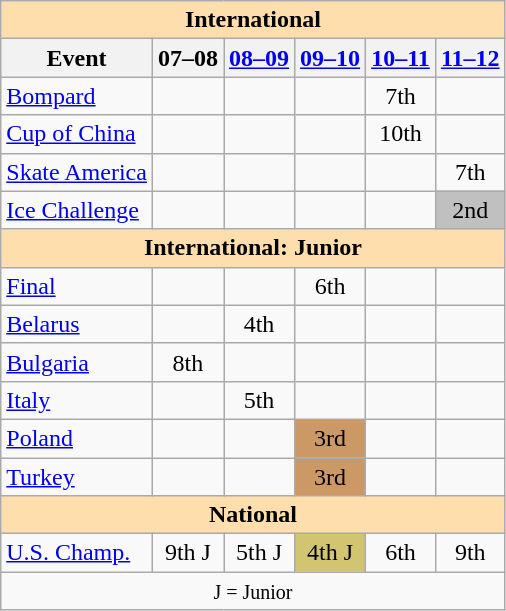<table class="wikitable" style="text-align:center">
<tr>
<th colspan="6" style="background-color: #ffdead; " align="center">International</th>
</tr>
<tr>
<th>Event</th>
<th>07–08</th>
<th><a href='#'>08–09</a></th>
<th><a href='#'>09–10</a></th>
<th><a href='#'>10–11</a></th>
<th><a href='#'>11–12</a></th>
</tr>
<tr>
<td align=left> <a href='#'>Bompard</a></td>
<td></td>
<td></td>
<td></td>
<td>7th</td>
<td></td>
</tr>
<tr>
<td align=left> <a href='#'>Cup of China</a></td>
<td></td>
<td></td>
<td></td>
<td>10th</td>
<td></td>
</tr>
<tr>
<td align=left>  <a href='#'>Skate America</a></td>
<td></td>
<td></td>
<td></td>
<td></td>
<td>7th</td>
</tr>
<tr>
<td align=left><a href='#'>Ice Challenge</a></td>
<td></td>
<td></td>
<td></td>
<td></td>
<td bgcolor=silver>2nd</td>
</tr>
<tr>
<th colspan="6" style="background-color: #ffdead; " align="center">International: Junior</th>
</tr>
<tr>
<td align=left> <a href='#'>Final</a></td>
<td></td>
<td></td>
<td>6th</td>
<td></td>
<td></td>
</tr>
<tr>
<td align=left> <a href='#'>Belarus</a></td>
<td></td>
<td>4th</td>
<td></td>
<td></td>
<td></td>
</tr>
<tr>
<td align=left> <a href='#'>Bulgaria</a></td>
<td>8th</td>
<td></td>
<td></td>
<td></td>
<td></td>
</tr>
<tr>
<td align=left> <a href='#'>Italy</a></td>
<td></td>
<td>5th</td>
<td></td>
<td></td>
<td></td>
</tr>
<tr>
<td align=left> <a href='#'>Poland</a></td>
<td></td>
<td></td>
<td bgcolor=cc9966>3rd</td>
<td></td>
<td></td>
</tr>
<tr>
<td align=left> <a href='#'>Turkey</a></td>
<td></td>
<td></td>
<td bgcolor=cc9966>3rd</td>
<td></td>
<td></td>
</tr>
<tr>
<th colspan="6" style="background-color: #ffdead; " align="center">National</th>
</tr>
<tr>
<td align=left><a href='#'>U.S. Champ.</a></td>
<td>9th J</td>
<td>5th J</td>
<td bgcolor=d1c571>4th J</td>
<td>6th</td>
<td>9th</td>
</tr>
<tr>
<td colspan="6" align="center"><small>J = Junior </small></td>
</tr>
</table>
